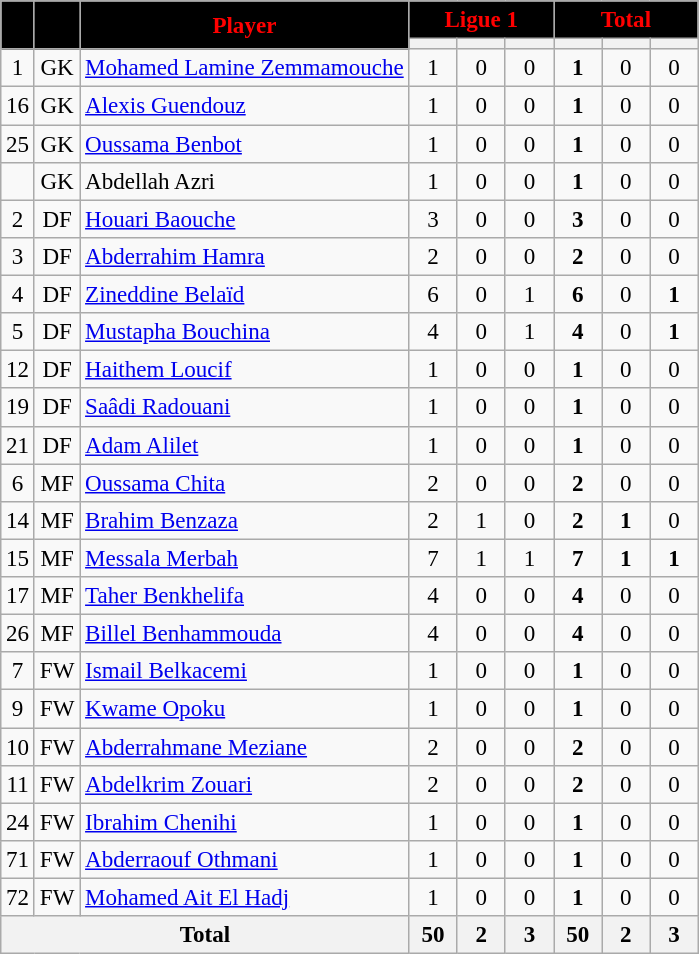<table class="wikitable sortable nowrap" style="font-size: 96%; text-align: center;">
<tr>
<th rowspan="2" style="background:black; color:red; text-align:center;"></th>
<th rowspan="2" style="background:black; color:red; text-align:center;"></th>
<th rowspan="2" style="background:black; color:red; text-align:center;">Player</th>
<th colspan="3" style="background:black; color:red; text-align:center;">Ligue 1</th>
<th colspan="3" style="background:black; color:red; text-align:center;">Total</th>
</tr>
<tr>
<th width=25></th>
<th width=25></th>
<th width=25></th>
<th width=25></th>
<th width=25></th>
<th width=25></th>
</tr>
<tr>
<td>1</td>
<td>GK</td>
<td style="text-align:left"> <a href='#'>Mohamed Lamine Zemmamouche</a></td>
<td>1</td>
<td>0</td>
<td>0</td>
<td><strong>1</strong></td>
<td>0</td>
<td>0</td>
</tr>
<tr>
<td>16</td>
<td>GK</td>
<td style="text-align:left"> <a href='#'>Alexis Guendouz</a></td>
<td>1</td>
<td>0</td>
<td>0</td>
<td><strong>1</strong></td>
<td>0</td>
<td>0</td>
</tr>
<tr>
<td>25</td>
<td>GK</td>
<td style="text-align:left"> <a href='#'>Oussama Benbot</a></td>
<td>1</td>
<td>0</td>
<td>0</td>
<td><strong>1</strong></td>
<td>0</td>
<td>0</td>
</tr>
<tr>
<td></td>
<td>GK</td>
<td style="text-align:left"> Abdellah Azri</td>
<td>1</td>
<td>0</td>
<td>0</td>
<td><strong>1</strong></td>
<td>0</td>
<td>0</td>
</tr>
<tr>
<td>2</td>
<td>DF</td>
<td style="text-align:left"> <a href='#'>Houari Baouche</a></td>
<td>3</td>
<td>0</td>
<td>0</td>
<td><strong>3</strong></td>
<td>0</td>
<td>0</td>
</tr>
<tr>
<td>3</td>
<td>DF</td>
<td style="text-align:left"> <a href='#'>Abderrahim Hamra</a></td>
<td>2</td>
<td>0</td>
<td>0</td>
<td><strong>2</strong></td>
<td>0</td>
<td>0</td>
</tr>
<tr>
<td>4</td>
<td>DF</td>
<td style="text-align:left"> <a href='#'>Zineddine Belaïd</a></td>
<td>6</td>
<td>0</td>
<td>1</td>
<td><strong>6</strong></td>
<td>0</td>
<td><strong>1</strong></td>
</tr>
<tr>
<td>5</td>
<td>DF</td>
<td style="text-align:left"> <a href='#'>Mustapha Bouchina</a></td>
<td>4</td>
<td>0</td>
<td>1</td>
<td><strong>4</strong></td>
<td>0</td>
<td><strong>1</strong></td>
</tr>
<tr>
<td>12</td>
<td>DF</td>
<td style="text-align:left"> <a href='#'>Haithem Loucif</a></td>
<td>1</td>
<td>0</td>
<td>0</td>
<td><strong>1</strong></td>
<td>0</td>
<td>0</td>
</tr>
<tr>
<td>19</td>
<td>DF</td>
<td style="text-align:left"> <a href='#'>Saâdi Radouani</a></td>
<td>1</td>
<td>0</td>
<td>0</td>
<td><strong>1</strong></td>
<td>0</td>
<td>0</td>
</tr>
<tr>
<td>21</td>
<td>DF</td>
<td style="text-align:left"> <a href='#'>Adam Alilet</a></td>
<td>1</td>
<td>0</td>
<td>0</td>
<td><strong>1</strong></td>
<td>0</td>
<td>0</td>
</tr>
<tr>
<td>6</td>
<td>MF</td>
<td style="text-align:left"> <a href='#'>Oussama Chita</a></td>
<td>2</td>
<td>0</td>
<td>0</td>
<td><strong>2</strong></td>
<td>0</td>
<td>0</td>
</tr>
<tr>
<td>14</td>
<td>MF</td>
<td style="text-align:left"> <a href='#'>Brahim Benzaza</a></td>
<td>2</td>
<td>1</td>
<td>0</td>
<td><strong>2</strong></td>
<td><strong>1</strong></td>
<td>0</td>
</tr>
<tr>
<td>15</td>
<td>MF</td>
<td style="text-align:left"> <a href='#'>Messala Merbah</a></td>
<td>7</td>
<td>1</td>
<td>1</td>
<td><strong>7</strong></td>
<td><strong>1</strong></td>
<td><strong>1</strong></td>
</tr>
<tr>
<td>17</td>
<td>MF</td>
<td style="text-align:left"> <a href='#'>Taher Benkhelifa</a></td>
<td>4</td>
<td>0</td>
<td>0</td>
<td><strong>4</strong></td>
<td>0</td>
<td>0</td>
</tr>
<tr>
<td>26</td>
<td>MF</td>
<td style="text-align:left"> <a href='#'>Billel Benhammouda</a></td>
<td>4</td>
<td>0</td>
<td>0</td>
<td><strong>4</strong></td>
<td>0</td>
<td>0</td>
</tr>
<tr>
<td>7</td>
<td>FW</td>
<td style="text-align:left"> <a href='#'>Ismail Belkacemi</a></td>
<td>1</td>
<td>0</td>
<td>0</td>
<td><strong>1</strong></td>
<td>0</td>
<td>0</td>
</tr>
<tr>
<td>9</td>
<td>FW</td>
<td style="text-align:left"> <a href='#'>Kwame Opoku</a></td>
<td>1</td>
<td>0</td>
<td>0</td>
<td><strong>1</strong></td>
<td>0</td>
<td>0</td>
</tr>
<tr>
<td>10</td>
<td>FW</td>
<td style="text-align:left"> <a href='#'>Abderrahmane Meziane</a></td>
<td>2</td>
<td>0</td>
<td>0</td>
<td><strong>2</strong></td>
<td>0</td>
<td>0</td>
</tr>
<tr>
<td>11</td>
<td>FW</td>
<td style="text-align:left"> <a href='#'>Abdelkrim Zouari</a></td>
<td>2</td>
<td>0</td>
<td>0</td>
<td><strong>2</strong></td>
<td>0</td>
<td>0</td>
</tr>
<tr>
<td>24</td>
<td>FW</td>
<td style="text-align:left"> <a href='#'>Ibrahim Chenihi</a></td>
<td>1</td>
<td>0</td>
<td>0</td>
<td><strong>1</strong></td>
<td>0</td>
<td>0</td>
</tr>
<tr>
<td>71</td>
<td>FW</td>
<td style="text-align:left"> <a href='#'>Abderraouf Othmani</a></td>
<td>1</td>
<td>0</td>
<td>0</td>
<td><strong>1</strong></td>
<td>0</td>
<td>0</td>
</tr>
<tr>
<td>72</td>
<td>FW</td>
<td style="text-align:left"> <a href='#'>Mohamed Ait El Hadj</a></td>
<td>1</td>
<td>0</td>
<td>0</td>
<td><strong>1</strong></td>
<td>0</td>
<td>0</td>
</tr>
<tr>
<th colspan="3">Total</th>
<th>50</th>
<th>2</th>
<th>3</th>
<th>50</th>
<th>2</th>
<th>3</th>
</tr>
</table>
